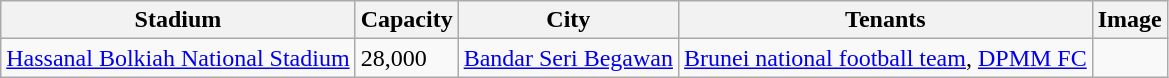<table class="wikitable sortable">
<tr>
<th>Stadium</th>
<th>Capacity</th>
<th>City</th>
<th>Tenants</th>
<th>Image</th>
</tr>
<tr>
<td><a href='#'>Hassanal Bolkiah National Stadium</a></td>
<td>28,000</td>
<td><a href='#'>Bandar Seri Begawan</a></td>
<td><a href='#'>Brunei national football team</a>, <a href='#'>DPMM FC</a></td>
<td></td>
</tr>
</table>
